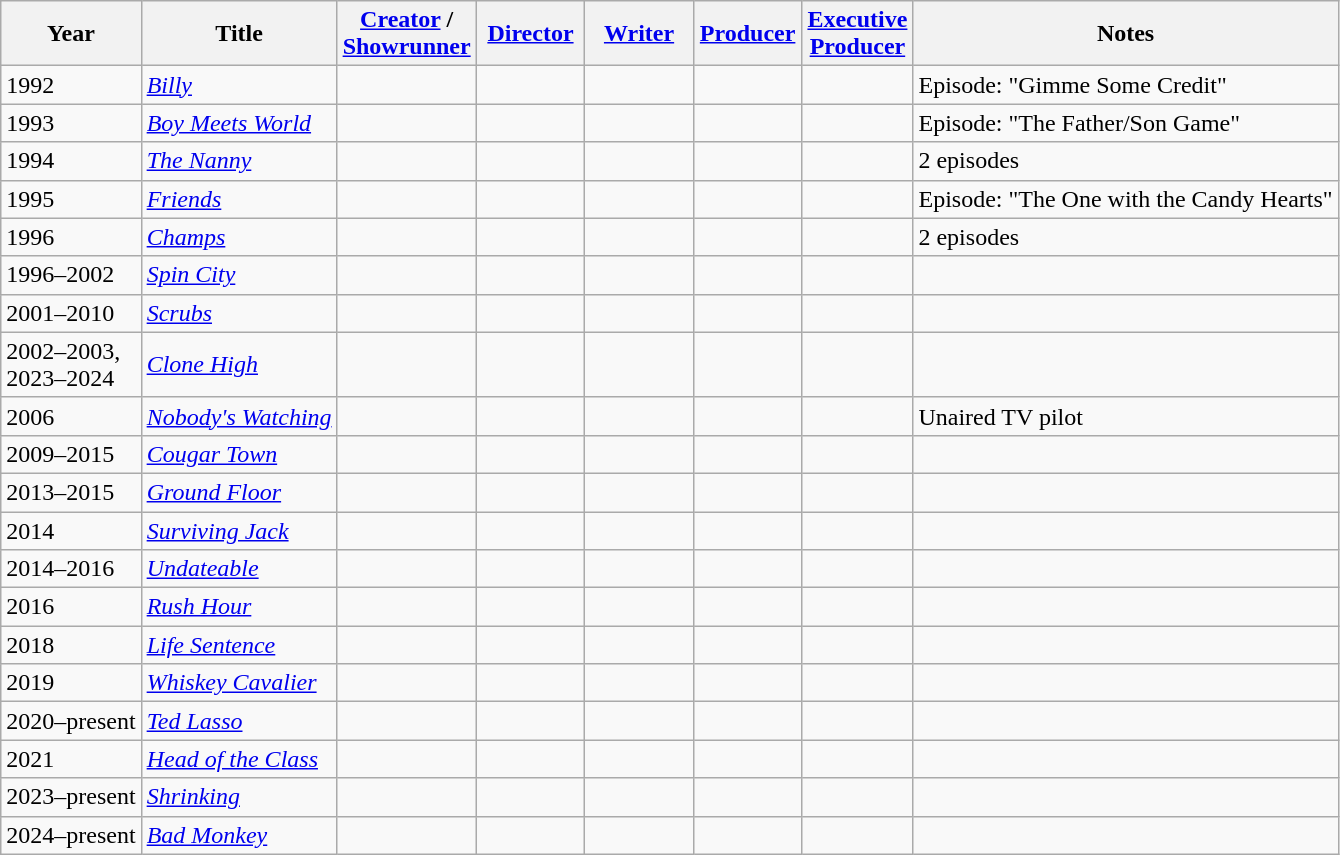<table class="wikitable">
<tr>
<th>Year</th>
<th>Title</th>
<th width="65"><a href='#'>Creator</a> / <a href='#'>Showrunner</a></th>
<th width="65"><a href='#'>Director</a></th>
<th width="65"><a href='#'>Writer</a></th>
<th width="65"><a href='#'>Producer</a></th>
<th width="65"><a href='#'>Executive Producer</a></th>
<th>Notes</th>
</tr>
<tr>
<td>1992</td>
<td><em><a href='#'>Billy</a></em></td>
<td></td>
<td></td>
<td></td>
<td></td>
<td></td>
<td>Episode: "Gimme Some Credit"</td>
</tr>
<tr>
<td>1993</td>
<td><em><a href='#'>Boy Meets World</a></em></td>
<td></td>
<td></td>
<td></td>
<td></td>
<td></td>
<td>Episode: "The Father/Son Game"</td>
</tr>
<tr>
<td>1994</td>
<td><em><a href='#'>The Nanny</a></em></td>
<td></td>
<td></td>
<td></td>
<td></td>
<td></td>
<td>2 episodes</td>
</tr>
<tr>
<td>1995</td>
<td><em><a href='#'>Friends</a></em></td>
<td></td>
<td></td>
<td></td>
<td></td>
<td></td>
<td>Episode: "The One with the Candy Hearts"</td>
</tr>
<tr>
<td>1996</td>
<td><em><a href='#'>Champs</a></em></td>
<td></td>
<td></td>
<td></td>
<td></td>
<td></td>
<td>2 episodes</td>
</tr>
<tr>
<td>1996–2002</td>
<td><em><a href='#'>Spin City</a></em></td>
<td></td>
<td></td>
<td></td>
<td></td>
<td></td>
<td></td>
</tr>
<tr>
<td>2001–2010</td>
<td><em><a href='#'>Scrubs</a></em></td>
<td></td>
<td></td>
<td></td>
<td></td>
<td></td>
<td></td>
</tr>
<tr>
<td>2002–2003,<br>2023–2024</td>
<td><em><a href='#'>Clone High</a></em></td>
<td></td>
<td></td>
<td></td>
<td></td>
<td></td>
<td></td>
</tr>
<tr>
<td>2006</td>
<td><em><a href='#'>Nobody's Watching</a></em></td>
<td></td>
<td></td>
<td></td>
<td></td>
<td></td>
<td>Unaired TV pilot</td>
</tr>
<tr>
<td>2009–2015</td>
<td><em><a href='#'>Cougar Town</a></em></td>
<td></td>
<td></td>
<td></td>
<td></td>
<td></td>
<td></td>
</tr>
<tr>
<td>2013–2015</td>
<td><em><a href='#'>Ground Floor</a></em></td>
<td></td>
<td></td>
<td></td>
<td></td>
<td></td>
<td></td>
</tr>
<tr>
<td>2014</td>
<td><em><a href='#'>Surviving Jack</a></em></td>
<td></td>
<td></td>
<td></td>
<td></td>
<td></td>
<td></td>
</tr>
<tr>
<td>2014–2016</td>
<td><em><a href='#'>Undateable</a></em></td>
<td></td>
<td></td>
<td></td>
<td></td>
<td></td>
<td></td>
</tr>
<tr>
<td>2016</td>
<td><em><a href='#'>Rush Hour</a></em></td>
<td></td>
<td></td>
<td></td>
<td></td>
<td></td>
<td></td>
</tr>
<tr>
<td>2018</td>
<td><em><a href='#'>Life Sentence</a></em></td>
<td></td>
<td></td>
<td></td>
<td></td>
<td></td>
<td></td>
</tr>
<tr>
<td>2019</td>
<td><em><a href='#'>Whiskey Cavalier</a></em></td>
<td></td>
<td></td>
<td></td>
<td></td>
<td></td>
<td></td>
</tr>
<tr>
<td>2020–present</td>
<td><em><a href='#'>Ted Lasso</a></em></td>
<td></td>
<td></td>
<td></td>
<td></td>
<td></td>
<td></td>
</tr>
<tr>
<td>2021</td>
<td><em><a href='#'>Head of the Class</a></em></td>
<td></td>
<td></td>
<td></td>
<td></td>
<td></td>
<td></td>
</tr>
<tr>
<td>2023–present</td>
<td><em><a href='#'>Shrinking</a></em></td>
<td></td>
<td></td>
<td></td>
<td></td>
<td></td>
<td></td>
</tr>
<tr>
<td>2024–present</td>
<td><em><a href='#'>Bad Monkey</a></em></td>
<td></td>
<td></td>
<td></td>
<td></td>
<td></td>
<td></td>
</tr>
</table>
